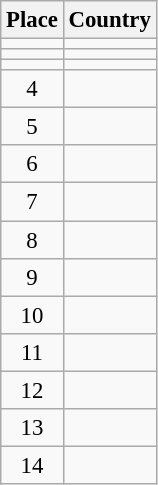<table class="wikitable" style="font-size:95%;">
<tr>
<th>Place</th>
<th>Country</th>
</tr>
<tr>
<td align=center></td>
<td></td>
</tr>
<tr>
<td align=center></td>
<td></td>
</tr>
<tr>
<td align=center></td>
<td></td>
</tr>
<tr>
<td align=center>4</td>
<td></td>
</tr>
<tr>
<td align=center>5</td>
<td></td>
</tr>
<tr>
<td align=center>6</td>
<td></td>
</tr>
<tr>
<td align=center>7</td>
<td></td>
</tr>
<tr>
<td align=center>8</td>
<td></td>
</tr>
<tr>
<td align=center>9</td>
<td></td>
</tr>
<tr>
<td align=center>10</td>
<td></td>
</tr>
<tr>
<td align=center>11</td>
<td></td>
</tr>
<tr>
<td align=center>12</td>
<td></td>
</tr>
<tr>
<td align=center>13</td>
<td></td>
</tr>
<tr>
<td align=center>14</td>
<td></td>
</tr>
</table>
